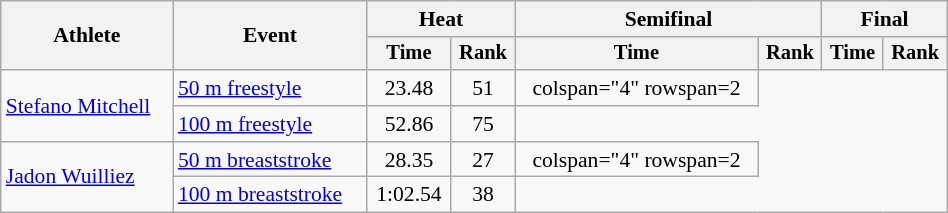<table class="wikitable" style="text-align:center; font-size:90%; width:50%;">
<tr>
<th rowspan="2">Athlete</th>
<th rowspan="2">Event</th>
<th colspan="2">Heat</th>
<th colspan="2">Semifinal</th>
<th colspan="2">Final</th>
</tr>
<tr style="font-size:95%">
<th>Time</th>
<th>Rank</th>
<th>Time</th>
<th>Rank</th>
<th>Time</th>
<th>Rank</th>
</tr>
<tr>
<td align=left rowspan=2><a href='#'>Stefano Mitchell</a></td>
<td align=left><a href='#'>50 m freestyle</a></td>
<td>23.48</td>
<td>51</td>
<td>colspan="4" rowspan=2</td>
</tr>
<tr>
<td align=left><a href='#'>100 m freestyle</a></td>
<td>52.86</td>
<td>75</td>
</tr>
<tr>
<td align=left rowspan=2><a href='#'>Jadon Wuilliez</a></td>
<td align=left><a href='#'>50 m breaststroke</a></td>
<td>28.35</td>
<td>27</td>
<td>colspan="4" rowspan=2</td>
</tr>
<tr>
<td align=left><a href='#'>100 m breaststroke</a></td>
<td>1:02.54</td>
<td>38</td>
</tr>
</table>
